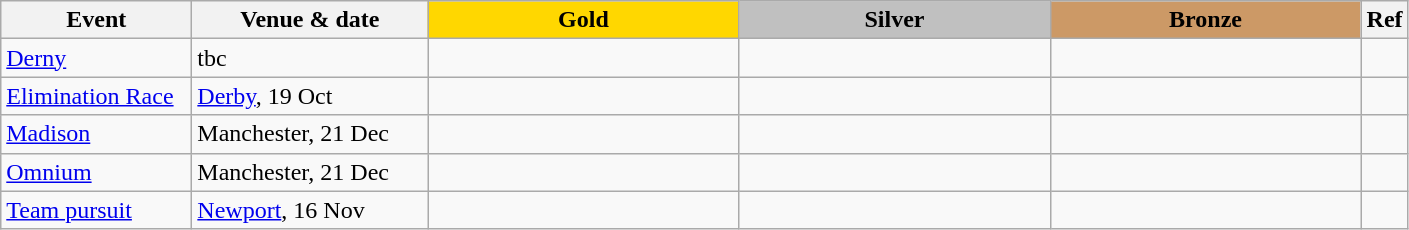<table class="wikitable" style="font-size: 100%">
<tr>
<th width=120>Event</th>
<th width=150>Venue & date</th>
<th width=200 style="background-color: gold;">Gold</th>
<th width=200 style="background-color: silver;">Silver</th>
<th width=200 style="background-color: #cc9966;">Bronze</th>
<th width=20>Ref</th>
</tr>
<tr>
<td><a href='#'>Derny</a></td>
<td>tbc</td>
<td></td>
<td></td>
<td></td>
<td></td>
</tr>
<tr>
<td><a href='#'>Elimination Race</a></td>
<td><a href='#'>Derby</a>, 19 Oct</td>
<td></td>
<td></td>
<td></td>
</tr>
<tr>
<td><a href='#'>Madison</a></td>
<td>Manchester, 21 Dec</td>
<td></td>
<td></td>
<td></td>
<td></td>
</tr>
<tr>
<td><a href='#'>Omnium</a></td>
<td>Manchester, 21 Dec</td>
<td></td>
<td></td>
<td></td>
<td></td>
</tr>
<tr>
<td><a href='#'>Team pursuit</a></td>
<td><a href='#'>Newport</a>, 16 Nov</td>
<td></td>
<td></td>
<td></td>
</tr>
</table>
